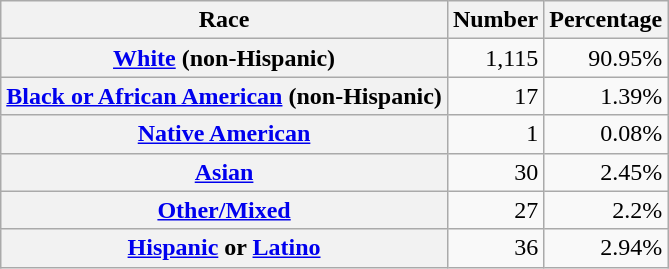<table class="wikitable" style="text-align:right">
<tr>
<th scope="col">Race</th>
<th scope="col">Number</th>
<th scope="col">Percentage</th>
</tr>
<tr>
<th scope="row"><a href='#'>White</a> (non-Hispanic)</th>
<td>1,115</td>
<td>90.95%</td>
</tr>
<tr>
<th scope="row"><a href='#'>Black or African American</a> (non-Hispanic)</th>
<td>17</td>
<td>1.39%</td>
</tr>
<tr>
<th scope="row"><a href='#'>Native American</a></th>
<td>1</td>
<td>0.08%</td>
</tr>
<tr>
<th scope="row"><a href='#'>Asian</a></th>
<td>30</td>
<td>2.45%</td>
</tr>
<tr>
<th scope="row"><a href='#'>Other/Mixed</a></th>
<td>27</td>
<td>2.2%</td>
</tr>
<tr>
<th scope="row"><a href='#'>Hispanic</a> or <a href='#'>Latino</a></th>
<td>36</td>
<td>2.94%</td>
</tr>
</table>
